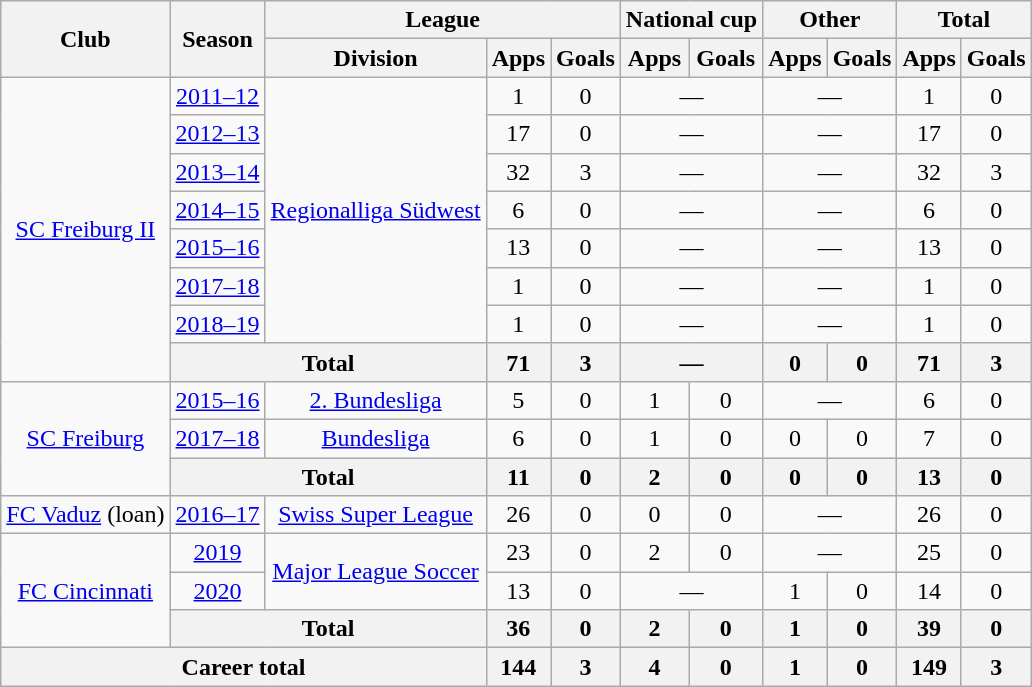<table class="wikitable" style="text-align:center">
<tr>
<th rowspan="2">Club</th>
<th rowspan="2">Season</th>
<th colspan="3">League</th>
<th colspan="2">National cup</th>
<th colspan="2">Other</th>
<th colspan="2">Total</th>
</tr>
<tr>
<th>Division</th>
<th>Apps</th>
<th>Goals</th>
<th>Apps</th>
<th>Goals</th>
<th>Apps</th>
<th>Goals</th>
<th>Apps</th>
<th>Goals</th>
</tr>
<tr>
<td rowspan="8"><a href='#'>SC Freiburg II</a></td>
<td><a href='#'>2011–12</a></td>
<td rowspan="7"><a href='#'>Regionalliga Südwest</a></td>
<td>1</td>
<td>0</td>
<td colspan="2">—</td>
<td colspan="2">—</td>
<td>1</td>
<td>0</td>
</tr>
<tr>
<td><a href='#'>2012–13</a></td>
<td>17</td>
<td>0</td>
<td colspan="2">—</td>
<td colspan="2">—</td>
<td>17</td>
<td>0</td>
</tr>
<tr>
<td><a href='#'>2013–14</a></td>
<td>32</td>
<td>3</td>
<td colspan="2">—</td>
<td colspan="2">—</td>
<td>32</td>
<td>3</td>
</tr>
<tr>
<td><a href='#'>2014–15</a></td>
<td>6</td>
<td>0</td>
<td colspan="2">—</td>
<td colspan="2">—</td>
<td>6</td>
<td>0</td>
</tr>
<tr>
<td><a href='#'>2015–16</a></td>
<td>13</td>
<td>0</td>
<td colspan="2">—</td>
<td colspan="2">—</td>
<td>13</td>
<td>0</td>
</tr>
<tr>
<td><a href='#'>2017–18</a></td>
<td>1</td>
<td>0</td>
<td colspan="2">—</td>
<td colspan="2">—</td>
<td>1</td>
<td>0</td>
</tr>
<tr>
<td><a href='#'>2018–19</a></td>
<td>1</td>
<td>0</td>
<td colspan="2">—</td>
<td colspan="2">—</td>
<td>1</td>
<td>0</td>
</tr>
<tr>
<th colspan="2">Total</th>
<th>71</th>
<th>3</th>
<th colspan="2">—</th>
<th>0</th>
<th>0</th>
<th>71</th>
<th>3</th>
</tr>
<tr>
<td rowspan="3"><a href='#'>SC Freiburg</a></td>
<td><a href='#'>2015–16</a></td>
<td><a href='#'>2. Bundesliga</a></td>
<td>5</td>
<td>0</td>
<td>1</td>
<td>0</td>
<td colspan="2">—</td>
<td>6</td>
<td>0</td>
</tr>
<tr>
<td><a href='#'>2017–18</a></td>
<td><a href='#'>Bundesliga</a></td>
<td>6</td>
<td>0</td>
<td>1</td>
<td>0</td>
<td>0</td>
<td>0</td>
<td>7</td>
<td>0</td>
</tr>
<tr>
<th colspan="2">Total</th>
<th>11</th>
<th>0</th>
<th>2</th>
<th>0</th>
<th>0</th>
<th>0</th>
<th>13</th>
<th>0</th>
</tr>
<tr>
<td><a href='#'>FC Vaduz</a> (loan)</td>
<td><a href='#'>2016–17</a></td>
<td><a href='#'>Swiss Super League</a></td>
<td>26</td>
<td>0</td>
<td>0</td>
<td>0</td>
<td colspan="2">—</td>
<td>26</td>
<td>0</td>
</tr>
<tr>
<td rowspan="3"><a href='#'>FC Cincinnati</a></td>
<td><a href='#'>2019</a></td>
<td rowspan="2"><a href='#'>Major League Soccer</a></td>
<td>23</td>
<td>0</td>
<td>2</td>
<td>0</td>
<td colspan="2">—</td>
<td>25</td>
<td>0</td>
</tr>
<tr>
<td><a href='#'>2020</a></td>
<td>13</td>
<td>0</td>
<td colspan="2">—</td>
<td>1</td>
<td>0</td>
<td>14</td>
<td>0</td>
</tr>
<tr>
<th colspan="2">Total</th>
<th>36</th>
<th>0</th>
<th>2</th>
<th>0</th>
<th>1</th>
<th>0</th>
<th>39</th>
<th>0</th>
</tr>
<tr>
<th colspan="3">Career total</th>
<th>144</th>
<th>3</th>
<th>4</th>
<th>0</th>
<th>1</th>
<th>0</th>
<th>149</th>
<th>3</th>
</tr>
</table>
